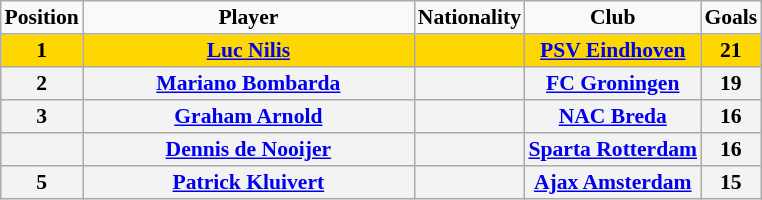<table border="2" cellpadding="2" cellspacing="0" style="margin: 0; background: #f9f9f9; border: 1px #aaa solid; border-collapse: collapse; font-size: 90%;">
<tr>
<th>Position</th>
<th style="width: 15em">Player</th>
<th>Nationality</th>
<th>Club</th>
<th>Goals</th>
</tr>
<tr>
<th bgcolor="gold">1</th>
<th bgcolor="gold"><a href='#'>Luc Nilis</a></th>
<th bgcolor="gold"></th>
<th bgcolor="gold"><a href='#'>PSV Eindhoven</a></th>
<th bgcolor="gold">21</th>
</tr>
<tr>
<th bgcolor="F3F3F3">2</th>
<th bgcolor="F3F3F3"><a href='#'>Mariano Bombarda</a></th>
<th bgcolor="F3F3F3"></th>
<th bgcolor="F3F3F3"><a href='#'>FC Groningen</a></th>
<th bgcolor="F3F3F3">19</th>
</tr>
<tr>
<th bgcolor="F3F3F3">3</th>
<th bgcolor="F3F3F3"><a href='#'>Graham Arnold</a></th>
<th bgcolor="F3F3F3"></th>
<th bgcolor="F3F3F3"><a href='#'>NAC Breda</a></th>
<th bgcolor="F3F3F3">16</th>
</tr>
<tr>
<th bgcolor="F3F3F3"></th>
<th bgcolor="F3F3F3"><a href='#'>Dennis de Nooijer</a></th>
<th bgcolor="F3F3F3"></th>
<th bgcolor="F3F3F3"><a href='#'>Sparta Rotterdam</a></th>
<th bgcolor="F3F3F3">16</th>
</tr>
<tr>
<th bgcolor="F3F3F3">5</th>
<th bgcolor="F3F3F3"><a href='#'>Patrick Kluivert</a></th>
<th bgcolor="F3F3F3"></th>
<th bgcolor="F3F3F3"><a href='#'>Ajax Amsterdam</a></th>
<th bgcolor="F3F3F3">15</th>
</tr>
</table>
